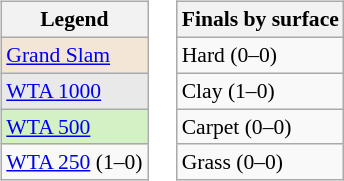<table>
<tr valign=top>
<td><br><table class="wikitable" style="font-size:90%;">
<tr>
<th>Legend</th>
</tr>
<tr>
<td style="background:#f3e6d7;"><a href='#'>Grand Slam</a></td>
</tr>
<tr>
<td style="background:#e9e9e9;"><a href='#'>WTA 1000</a></td>
</tr>
<tr>
<td style="background:#d4f1c5;"><a href='#'>WTA 500</a></td>
</tr>
<tr>
<td><a href='#'>WTA 250</a> (1–0)</td>
</tr>
</table>
</td>
<td><br><table class="wikitable" style="font-size:90%;">
<tr>
<th>Finals by surface</th>
</tr>
<tr>
<td>Hard (0–0)</td>
</tr>
<tr>
<td>Clay (1–0)</td>
</tr>
<tr>
<td>Carpet (0–0)</td>
</tr>
<tr>
<td>Grass (0–0)</td>
</tr>
</table>
</td>
</tr>
</table>
